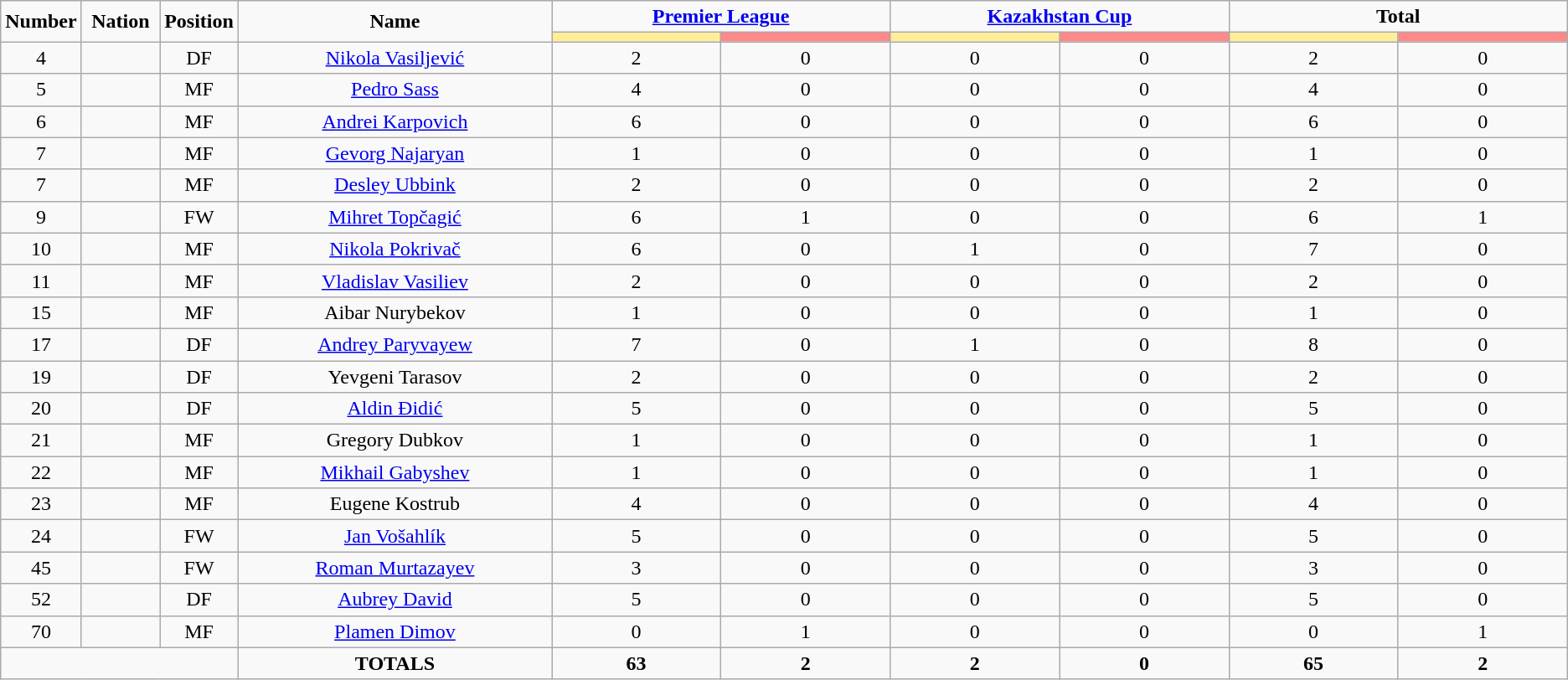<table class="wikitable" style="text-align:center;">
<tr>
<td rowspan="2"  style="width:5%; text-align:center;"><strong>Number</strong></td>
<td rowspan="2"  style="width:5%; text-align:center;"><strong>Nation</strong></td>
<td rowspan="2"  style="width:5%; text-align:center;"><strong>Position</strong></td>
<td rowspan="2"  style="width:20%; text-align:center;"><strong>Name</strong></td>
<td colspan="2" style="text-align:center;"><strong><a href='#'>Premier League</a></strong></td>
<td colspan="2" style="text-align:center;"><strong><a href='#'>Kazakhstan Cup</a></strong></td>
<td colspan="2" style="text-align:center;"><strong>Total</strong></td>
</tr>
<tr>
<th style="width:60px; background:#fe9;"></th>
<th style="width:60px; background:#ff8888;"></th>
<th style="width:60px; background:#fe9;"></th>
<th style="width:60px; background:#ff8888;"></th>
<th style="width:60px; background:#fe9;"></th>
<th style="width:60px; background:#ff8888;"></th>
</tr>
<tr>
<td>4</td>
<td></td>
<td>DF</td>
<td><a href='#'>Nikola Vasiljević</a></td>
<td>2</td>
<td>0</td>
<td>0</td>
<td>0</td>
<td>2</td>
<td>0</td>
</tr>
<tr>
<td>5</td>
<td></td>
<td>MF</td>
<td><a href='#'>Pedro Sass</a></td>
<td>4</td>
<td>0</td>
<td>0</td>
<td>0</td>
<td>4</td>
<td>0</td>
</tr>
<tr>
<td>6</td>
<td></td>
<td>MF</td>
<td><a href='#'>Andrei Karpovich</a></td>
<td>6</td>
<td>0</td>
<td>0</td>
<td>0</td>
<td>6</td>
<td>0</td>
</tr>
<tr>
<td>7</td>
<td></td>
<td>MF</td>
<td><a href='#'>Gevorg Najaryan</a></td>
<td>1</td>
<td>0</td>
<td>0</td>
<td>0</td>
<td>1</td>
<td>0</td>
</tr>
<tr>
<td>7</td>
<td></td>
<td>MF</td>
<td><a href='#'>Desley Ubbink</a></td>
<td>2</td>
<td>0</td>
<td>0</td>
<td>0</td>
<td>2</td>
<td>0</td>
</tr>
<tr>
<td>9</td>
<td></td>
<td>FW</td>
<td><a href='#'>Mihret Topčagić</a></td>
<td>6</td>
<td>1</td>
<td>0</td>
<td>0</td>
<td>6</td>
<td>1</td>
</tr>
<tr>
<td>10</td>
<td></td>
<td>MF</td>
<td><a href='#'>Nikola Pokrivač</a></td>
<td>6</td>
<td>0</td>
<td>1</td>
<td>0</td>
<td>7</td>
<td>0</td>
</tr>
<tr>
<td>11</td>
<td></td>
<td>MF</td>
<td><a href='#'>Vladislav Vasiliev</a></td>
<td>2</td>
<td>0</td>
<td>0</td>
<td>0</td>
<td>2</td>
<td>0</td>
</tr>
<tr>
<td>15</td>
<td></td>
<td>MF</td>
<td>Aibar Nurybekov</td>
<td>1</td>
<td>0</td>
<td>0</td>
<td>0</td>
<td>1</td>
<td>0</td>
</tr>
<tr>
<td>17</td>
<td></td>
<td>DF</td>
<td><a href='#'>Andrey Paryvayew</a></td>
<td>7</td>
<td>0</td>
<td>1</td>
<td>0</td>
<td>8</td>
<td>0</td>
</tr>
<tr>
<td>19</td>
<td></td>
<td>DF</td>
<td>Yevgeni Tarasov</td>
<td>2</td>
<td>0</td>
<td>0</td>
<td>0</td>
<td>2</td>
<td>0</td>
</tr>
<tr>
<td>20</td>
<td></td>
<td>DF</td>
<td><a href='#'>Aldin Đidić</a></td>
<td>5</td>
<td>0</td>
<td>0</td>
<td>0</td>
<td>5</td>
<td>0</td>
</tr>
<tr>
<td>21</td>
<td></td>
<td>MF</td>
<td>Gregory Dubkov</td>
<td>1</td>
<td>0</td>
<td>0</td>
<td>0</td>
<td>1</td>
<td>0</td>
</tr>
<tr>
<td>22</td>
<td></td>
<td>MF</td>
<td><a href='#'>Mikhail Gabyshev</a></td>
<td>1</td>
<td>0</td>
<td>0</td>
<td>0</td>
<td>1</td>
<td>0</td>
</tr>
<tr>
<td>23</td>
<td></td>
<td>MF</td>
<td>Eugene Kostrub</td>
<td>4</td>
<td>0</td>
<td>0</td>
<td>0</td>
<td>4</td>
<td>0</td>
</tr>
<tr>
<td>24</td>
<td></td>
<td>FW</td>
<td><a href='#'>Jan Vošahlík</a></td>
<td>5</td>
<td>0</td>
<td>0</td>
<td>0</td>
<td>5</td>
<td>0</td>
</tr>
<tr>
<td>45</td>
<td></td>
<td>FW</td>
<td><a href='#'>Roman Murtazayev</a></td>
<td>3</td>
<td>0</td>
<td>0</td>
<td>0</td>
<td>3</td>
<td>0</td>
</tr>
<tr>
<td>52</td>
<td></td>
<td>DF</td>
<td><a href='#'>Aubrey David</a></td>
<td>5</td>
<td>0</td>
<td>0</td>
<td>0</td>
<td>5</td>
<td>0</td>
</tr>
<tr>
<td>70</td>
<td></td>
<td>MF</td>
<td><a href='#'>Plamen Dimov</a></td>
<td>0</td>
<td>1</td>
<td>0</td>
<td>0</td>
<td>0</td>
<td>1</td>
</tr>
<tr>
<td colspan="3"></td>
<td><strong>TOTALS</strong></td>
<td><strong>63</strong></td>
<td><strong>2</strong></td>
<td><strong>2</strong></td>
<td><strong>0</strong></td>
<td><strong>65</strong></td>
<td><strong>2</strong></td>
</tr>
</table>
